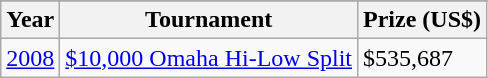<table class="wikitable">
<tr>
</tr>
<tr>
<th>Year</th>
<th>Tournament</th>
<th>Prize (US$)</th>
</tr>
<tr>
<td><a href='#'>2008</a></td>
<td><a href='#'>$10,000 Omaha Hi-Low Split</a></td>
<td>$535,687</td>
</tr>
</table>
